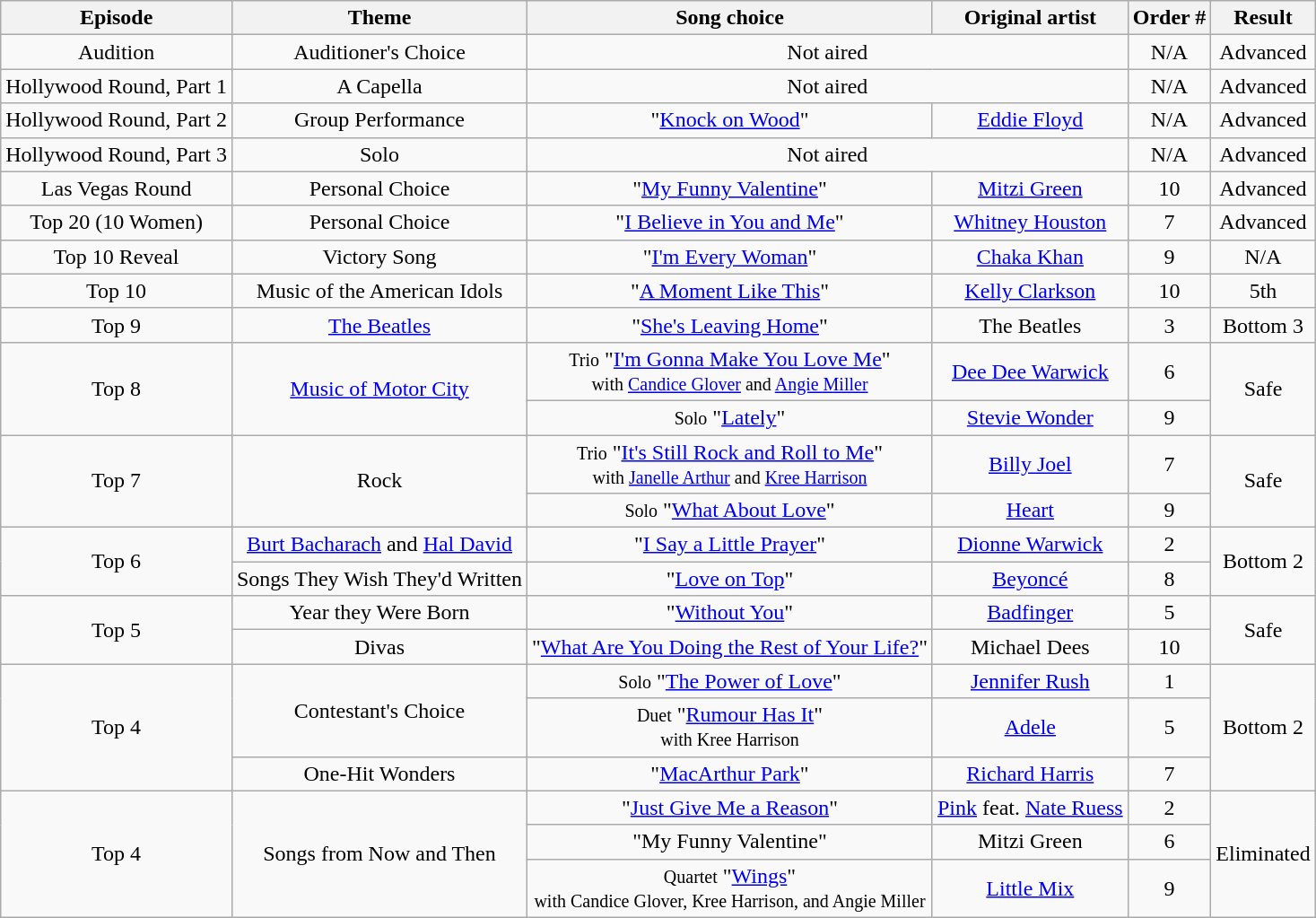<table class="wikitable" style="text-align: center;">
<tr>
<th>Episode</th>
<th>Theme</th>
<th>Song choice</th>
<th>Original artist</th>
<th>Order #</th>
<th>Result</th>
</tr>
<tr>
<td>Audition</td>
<td>Auditioner's Choice</td>
<td colspan=2>Not aired</td>
<td>N/A</td>
<td>Advanced</td>
</tr>
<tr>
<td>Hollywood Round, Part 1</td>
<td>A Capella</td>
<td colspan=2>Not aired</td>
<td>N/A</td>
<td>Advanced</td>
</tr>
<tr>
<td>Hollywood Round, Part 2</td>
<td>Group Performance</td>
<td>"<a href='#'>Knock on Wood</a>"</td>
<td><a href='#'>Eddie Floyd</a></td>
<td>N/A</td>
<td>Advanced</td>
</tr>
<tr>
<td>Hollywood Round, Part 3</td>
<td>Solo</td>
<td colspan=2>Not aired</td>
<td>N/A</td>
<td>Advanced</td>
</tr>
<tr>
<td>Las Vegas Round</td>
<td>Personal Choice</td>
<td>"<a href='#'>My Funny Valentine</a>"</td>
<td><a href='#'>Mitzi Green</a></td>
<td>10</td>
<td>Advanced</td>
</tr>
<tr>
<td>Top 20 (10 Women)</td>
<td>Personal Choice</td>
<td>"<a href='#'>I Believe in You and Me</a>"</td>
<td><a href='#'>Whitney Houston</a></td>
<td>7</td>
<td>Advanced</td>
</tr>
<tr>
<td>Top 10 Reveal</td>
<td>Victory Song</td>
<td>"<a href='#'>I'm Every Woman</a>"</td>
<td><a href='#'>Chaka Khan</a></td>
<td>9</td>
<td>N/A</td>
</tr>
<tr>
<td>Top 10</td>
<td>Music of the American Idols</td>
<td>"<a href='#'>A Moment Like This</a>"</td>
<td><a href='#'>Kelly Clarkson</a></td>
<td>10</td>
<td>5th</td>
</tr>
<tr>
<td>Top 9</td>
<td><a href='#'>The Beatles</a></td>
<td>"<a href='#'>She's Leaving Home</a>"</td>
<td>The Beatles</td>
<td>3</td>
<td>Bottom 3</td>
</tr>
<tr>
<td rowspan=2>Top 8</td>
<td rowspan=2><a href='#'>Music of Motor City</a></td>
<td><small>Trio</small> "<a href='#'>I'm Gonna Make You Love Me</a>"<br> <small>with <a href='#'>Candice Glover</a> and <a href='#'>Angie Miller</a></small></td>
<td><a href='#'>Dee Dee Warwick</a></td>
<td>6</td>
<td rowspan=2>Safe</td>
</tr>
<tr>
<td><small>Solo</small> "<a href='#'>Lately</a>"</td>
<td><a href='#'>Stevie Wonder</a></td>
<td>9</td>
</tr>
<tr>
<td rowspan=2>Top 7</td>
<td rowspan=2>Rock</td>
<td><small>Trio</small> "<a href='#'>It's Still Rock and Roll to Me</a>"<br> <small>with <a href='#'>Janelle Arthur</a> and <a href='#'>Kree Harrison</a></small></td>
<td><a href='#'>Billy Joel</a></td>
<td>7</td>
<td rowspan=2>Safe</td>
</tr>
<tr>
<td><small>Solo</small> "<a href='#'>What About Love</a>"</td>
<td><a href='#'>Heart</a></td>
<td>9</td>
</tr>
<tr>
<td rowspan=2>Top 6</td>
<td><a href='#'>Burt Bacharach</a> and <a href='#'>Hal David</a></td>
<td>"<a href='#'>I Say a Little Prayer</a>"</td>
<td><a href='#'>Dionne Warwick</a></td>
<td>2</td>
<td rowspan=2>Bottom 2</td>
</tr>
<tr>
<td>Songs They Wish They'd Written</td>
<td>"<a href='#'>Love on Top</a>"</td>
<td><a href='#'>Beyoncé</a></td>
<td>8</td>
</tr>
<tr>
<td rowspan=2>Top 5</td>
<td>Year they Were Born</td>
<td>"<a href='#'>Without You</a>"</td>
<td><a href='#'>Badfinger</a></td>
<td>5</td>
<td rowspan=2>Safe</td>
</tr>
<tr>
<td>Divas</td>
<td>"<a href='#'>What Are You Doing the Rest of Your Life?</a>"</td>
<td>Michael Dees</td>
<td>10</td>
</tr>
<tr>
<td rowspan=3>Top 4</td>
<td rowspan=2>Contestant's Choice</td>
<td><small>Solo</small> "<a href='#'>The Power of Love</a>"</td>
<td><a href='#'>Jennifer Rush</a></td>
<td>1</td>
<td rowspan=3>Bottom 2</td>
</tr>
<tr>
<td><small>Duet</small> "<a href='#'>Rumour Has It</a>" <br> <small>with Kree Harrison</small></td>
<td><a href='#'>Adele</a></td>
<td>5</td>
</tr>
<tr>
<td>One-Hit Wonders</td>
<td>"<a href='#'>MacArthur Park</a>"</td>
<td><a href='#'>Richard Harris</a></td>
<td>7</td>
</tr>
<tr>
<td rowspan=3>Top 4</td>
<td rowspan=3>Songs from Now and Then</td>
<td>"<a href='#'>Just Give Me a Reason</a>"</td>
<td><a href='#'>Pink</a> feat. <a href='#'>Nate Ruess</a></td>
<td>2</td>
<td rowspan=3>Eliminated</td>
</tr>
<tr>
<td>"My Funny Valentine"</td>
<td>Mitzi Green</td>
<td>6</td>
</tr>
<tr>
<td><small>Quartet</small> "<a href='#'>Wings</a>" <br> <small>with Candice Glover, Kree Harrison, and Angie Miller</small></td>
<td><a href='#'>Little Mix</a></td>
<td>9</td>
</tr>
</table>
